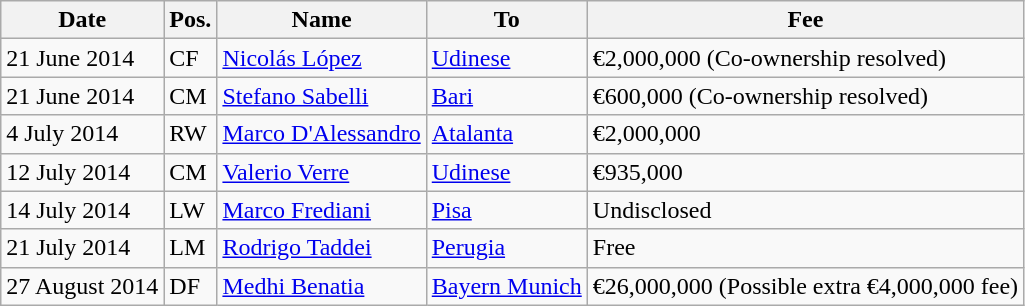<table class="wikitable">
<tr>
<th>Date</th>
<th>Pos.</th>
<th>Name</th>
<th>To</th>
<th>Fee</th>
</tr>
<tr>
<td>21 June 2014</td>
<td>CF</td>
<td> <a href='#'>Nicolás López</a></td>
<td> <a href='#'>Udinese</a></td>
<td>€2,000,000 (Co-ownership resolved)</td>
</tr>
<tr>
<td>21 June 2014</td>
<td>CM</td>
<td> <a href='#'>Stefano Sabelli</a></td>
<td> <a href='#'>Bari</a></td>
<td>€600,000 (Co-ownership resolved)</td>
</tr>
<tr>
<td>4 July 2014</td>
<td>RW</td>
<td> <a href='#'>Marco D'Alessandro</a></td>
<td> <a href='#'>Atalanta</a></td>
<td>€2,000,000</td>
</tr>
<tr>
<td>12 July 2014</td>
<td>CM</td>
<td> <a href='#'>Valerio Verre</a></td>
<td> <a href='#'>Udinese</a></td>
<td>€935,000</td>
</tr>
<tr>
<td>14 July 2014</td>
<td>LW</td>
<td> <a href='#'>Marco Frediani</a></td>
<td> <a href='#'>Pisa</a></td>
<td>Undisclosed</td>
</tr>
<tr>
<td>21 July 2014</td>
<td>LM</td>
<td> <a href='#'>Rodrigo Taddei</a></td>
<td> <a href='#'>Perugia</a></td>
<td>Free</td>
</tr>
<tr>
<td>27 August 2014</td>
<td>DF</td>
<td> <a href='#'>Medhi Benatia</a></td>
<td> <a href='#'>Bayern Munich</a></td>
<td>€26,000,000 (Possible extra €4,000,000 fee)</td>
</tr>
</table>
